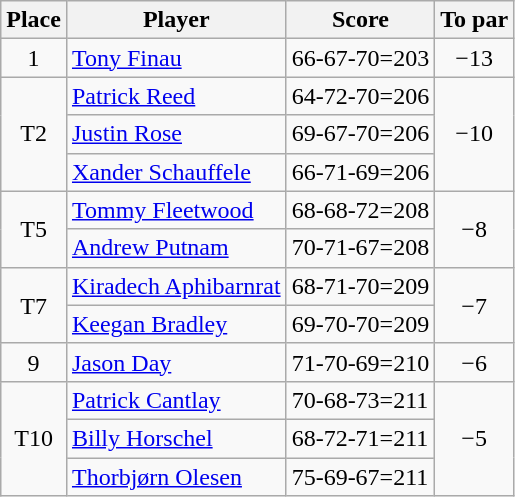<table class="wikitable">
<tr>
<th>Place</th>
<th>Player</th>
<th>Score</th>
<th>To par</th>
</tr>
<tr>
<td align=center>1</td>
<td> <a href='#'>Tony Finau</a></td>
<td>66-67-70=203</td>
<td align=center>−13</td>
</tr>
<tr>
<td rowspan=3 align=center>T2</td>
<td> <a href='#'>Patrick Reed</a></td>
<td>64-72-70=206</td>
<td rowspan=3  align=center>−10</td>
</tr>
<tr>
<td> <a href='#'>Justin Rose</a></td>
<td>69-67-70=206</td>
</tr>
<tr>
<td> <a href='#'>Xander Schauffele</a></td>
<td>66-71-69=206</td>
</tr>
<tr>
<td rowspan=2 align=center>T5</td>
<td> <a href='#'>Tommy Fleetwood</a></td>
<td>68-68-72=208</td>
<td rowspan=2 align=center>−8</td>
</tr>
<tr>
<td> <a href='#'>Andrew Putnam</a></td>
<td>70-71-67=208</td>
</tr>
<tr>
<td rowspan=2 align=center>T7</td>
<td> <a href='#'>Kiradech Aphibarnrat</a></td>
<td>68-71-70=209</td>
<td rowspan=2 align=center>−7</td>
</tr>
<tr>
<td> <a href='#'>Keegan Bradley</a></td>
<td>69-70-70=209</td>
</tr>
<tr>
<td align=center>9</td>
<td> <a href='#'>Jason Day</a></td>
<td>71-70-69=210</td>
<td align=center>−6</td>
</tr>
<tr>
<td rowspan=3 align=center>T10</td>
<td> <a href='#'>Patrick Cantlay</a></td>
<td>70-68-73=211</td>
<td rowspan=3 align=center>−5</td>
</tr>
<tr>
<td> <a href='#'>Billy Horschel</a></td>
<td>68-72-71=211</td>
</tr>
<tr>
<td> <a href='#'>Thorbjørn Olesen</a></td>
<td>75-69-67=211</td>
</tr>
</table>
